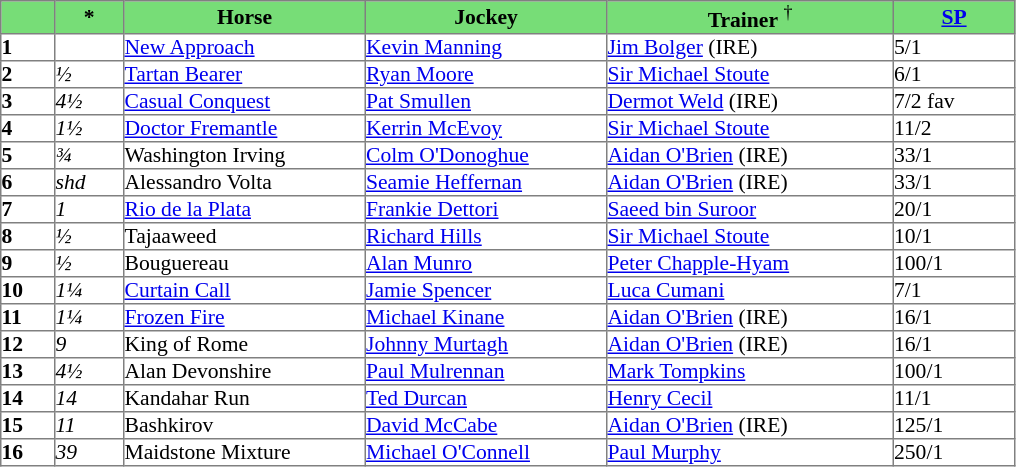<table border="1" cellpadding="0" style="border-collapse: collapse; font-size:90%">
<tr bgcolor="#77dd77" align="center">
<td width="35px"></td>
<td width="45px"><strong>*</strong></td>
<td width="160px"><strong>Horse</strong></td>
<td width="160px"><strong>Jockey</strong></td>
<td width="190px"><strong>Trainer</strong> <sup>†</sup></td>
<td width="80px"><strong><a href='#'>SP</a></strong></td>
</tr>
<tr>
<td><strong>1</strong></td>
<td></td>
<td><a href='#'>New Approach</a></td>
<td><a href='#'>Kevin Manning</a></td>
<td><a href='#'>Jim Bolger</a> (IRE)</td>
<td>5/1</td>
</tr>
<tr>
<td><strong>2</strong></td>
<td><em>½</em></td>
<td><a href='#'>Tartan Bearer</a></td>
<td><a href='#'>Ryan Moore</a></td>
<td><a href='#'>Sir Michael Stoute</a></td>
<td>6/1</td>
</tr>
<tr>
<td><strong>3</strong></td>
<td><em>4½</em></td>
<td><a href='#'>Casual Conquest</a></td>
<td><a href='#'>Pat Smullen</a></td>
<td><a href='#'>Dermot Weld</a> (IRE)</td>
<td>7/2 fav</td>
</tr>
<tr>
<td><strong>4</strong></td>
<td><em>1½</em></td>
<td><a href='#'>Doctor Fremantle</a></td>
<td><a href='#'>Kerrin McEvoy</a></td>
<td><a href='#'>Sir Michael Stoute</a></td>
<td>11/2</td>
</tr>
<tr>
<td><strong>5</strong></td>
<td><em>¾</em></td>
<td>Washington Irving</td>
<td><a href='#'>Colm O'Donoghue</a></td>
<td><a href='#'>Aidan O'Brien</a> (IRE)</td>
<td>33/1</td>
</tr>
<tr>
<td><strong>6</strong></td>
<td><em>shd</em></td>
<td>Alessandro Volta</td>
<td><a href='#'>Seamie Heffernan</a></td>
<td><a href='#'>Aidan O'Brien</a> (IRE)</td>
<td>33/1</td>
</tr>
<tr>
<td><strong>7</strong></td>
<td><em>1</em></td>
<td><a href='#'>Rio de la Plata</a></td>
<td><a href='#'>Frankie Dettori</a></td>
<td><a href='#'>Saeed bin Suroor</a></td>
<td>20/1</td>
</tr>
<tr>
<td><strong>8</strong></td>
<td><em>½</em></td>
<td>Tajaaweed</td>
<td><a href='#'>Richard Hills</a></td>
<td><a href='#'>Sir Michael Stoute</a></td>
<td>10/1</td>
</tr>
<tr>
<td><strong>9</strong></td>
<td><em>½</em></td>
<td>Bouguereau</td>
<td><a href='#'>Alan Munro</a></td>
<td><a href='#'>Peter Chapple-Hyam</a></td>
<td>100/1</td>
</tr>
<tr>
<td><strong>10</strong></td>
<td><em>1¼</em></td>
<td><a href='#'>Curtain Call</a></td>
<td><a href='#'>Jamie Spencer</a></td>
<td><a href='#'>Luca Cumani</a></td>
<td>7/1</td>
</tr>
<tr>
<td><strong>11</strong></td>
<td><em>1¼</em></td>
<td><a href='#'>Frozen Fire</a></td>
<td><a href='#'>Michael Kinane</a></td>
<td><a href='#'>Aidan O'Brien</a> (IRE)</td>
<td>16/1</td>
</tr>
<tr>
<td><strong>12</strong></td>
<td><em>9</em></td>
<td>King of Rome</td>
<td><a href='#'>Johnny Murtagh</a></td>
<td><a href='#'>Aidan O'Brien</a> (IRE)</td>
<td>16/1</td>
</tr>
<tr>
<td><strong>13</strong></td>
<td><em>4½</em></td>
<td>Alan Devonshire</td>
<td><a href='#'>Paul Mulrennan</a></td>
<td><a href='#'>Mark Tompkins</a></td>
<td>100/1</td>
</tr>
<tr>
<td><strong>14</strong></td>
<td><em>14</em></td>
<td>Kandahar Run</td>
<td><a href='#'>Ted Durcan</a></td>
<td><a href='#'>Henry Cecil</a></td>
<td>11/1</td>
</tr>
<tr>
<td><strong>15</strong></td>
<td><em>11</em></td>
<td>Bashkirov</td>
<td><a href='#'>David McCabe</a></td>
<td><a href='#'>Aidan O'Brien</a> (IRE)</td>
<td>125/1</td>
</tr>
<tr>
<td><strong>16</strong></td>
<td><em>39</em></td>
<td>Maidstone Mixture</td>
<td><a href='#'>Michael O'Connell</a></td>
<td><a href='#'>Paul Murphy</a></td>
<td>250/1</td>
</tr>
</table>
